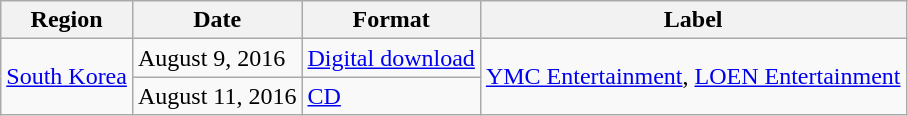<table class="wikitable">
<tr>
<th>Region</th>
<th>Date</th>
<th>Format</th>
<th>Label</th>
</tr>
<tr>
<td rowspan="2"><a href='#'>South Korea</a></td>
<td>August 9, 2016</td>
<td><a href='#'>Digital download</a></td>
<td rowspan="2"><a href='#'>YMC Entertainment</a>, <a href='#'>LOEN Entertainment</a></td>
</tr>
<tr>
<td>August 11, 2016</td>
<td><a href='#'>CD</a></td>
</tr>
</table>
